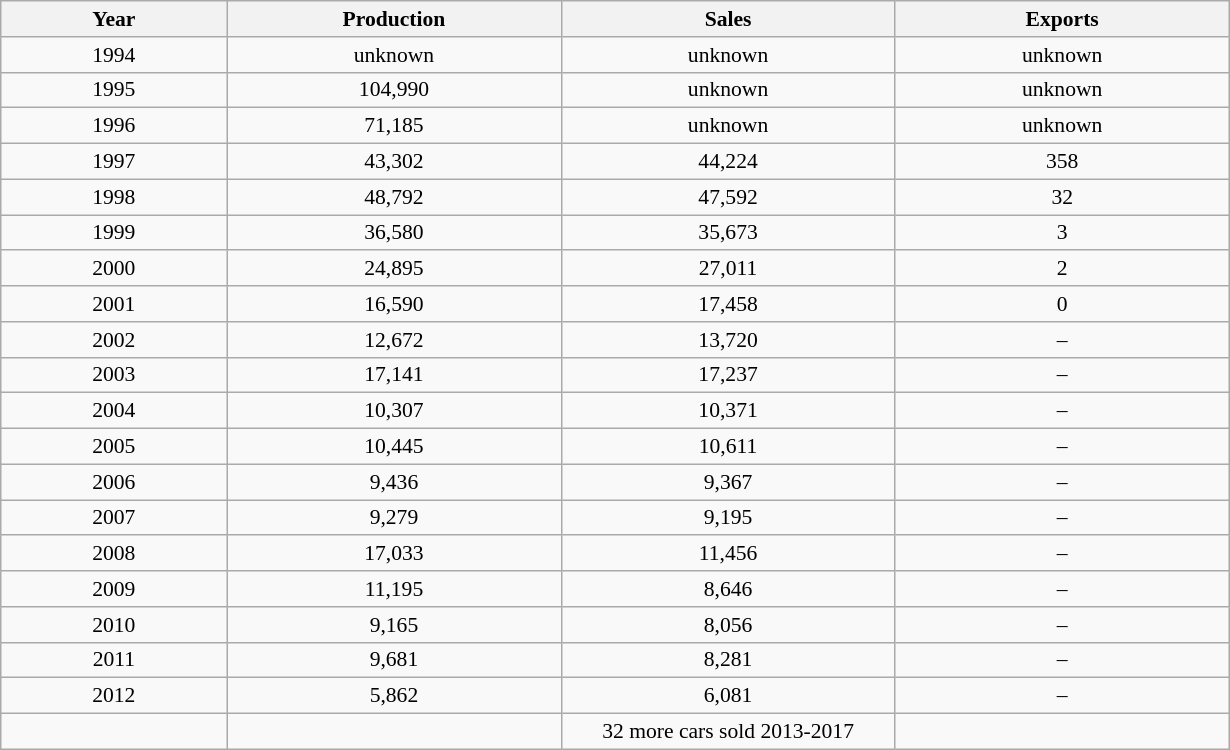<table class="wikitable" style="font-size:90%; text-align:center">
<tr>
<th style="width:10em">Year</th>
<th style="width:15em">Production</th>
<th style="width:15em">Sales</th>
<th style="width:15em">Exports</th>
</tr>
<tr>
<td>1994</td>
<td>unknown</td>
<td>unknown</td>
<td>unknown</td>
</tr>
<tr>
<td>1995</td>
<td>104,990</td>
<td>unknown</td>
<td>unknown</td>
</tr>
<tr>
<td>1996</td>
<td>71,185</td>
<td>unknown</td>
<td>unknown</td>
</tr>
<tr>
<td>1997</td>
<td>43,302</td>
<td>44,224</td>
<td>358</td>
</tr>
<tr>
<td>1998</td>
<td>48,792</td>
<td>47,592</td>
<td>32</td>
</tr>
<tr>
<td>1999</td>
<td>36,580</td>
<td>35,673</td>
<td>3</td>
</tr>
<tr>
<td>2000</td>
<td>24,895</td>
<td>27,011</td>
<td>2</td>
</tr>
<tr>
<td>2001</td>
<td>16,590</td>
<td>17,458</td>
<td>0</td>
</tr>
<tr>
<td>2002</td>
<td>12,672</td>
<td>13,720</td>
<td>–</td>
</tr>
<tr>
<td>2003</td>
<td>17,141</td>
<td>17,237</td>
<td>–</td>
</tr>
<tr>
<td>2004</td>
<td>10,307</td>
<td>10,371</td>
<td>–</td>
</tr>
<tr>
<td>2005</td>
<td>10,445</td>
<td>10,611</td>
<td>–</td>
</tr>
<tr>
<td>2006</td>
<td>9,436</td>
<td>9,367</td>
<td>–</td>
</tr>
<tr>
<td>2007</td>
<td>9,279</td>
<td>9,195</td>
<td>–</td>
</tr>
<tr>
<td>2008</td>
<td>17,033</td>
<td>11,456</td>
<td>–</td>
</tr>
<tr>
<td>2009</td>
<td>11,195</td>
<td>8,646</td>
<td>–</td>
</tr>
<tr>
<td>2010</td>
<td>9,165</td>
<td>8,056</td>
<td>–</td>
</tr>
<tr>
<td>2011</td>
<td>9,681</td>
<td>8,281</td>
<td>–</td>
</tr>
<tr>
<td>2012</td>
<td>5,862</td>
<td>6,081</td>
<td>–</td>
</tr>
<tr>
<td></td>
<td></td>
<td>32 more cars sold 2013-2017</td>
<td></td>
</tr>
</table>
